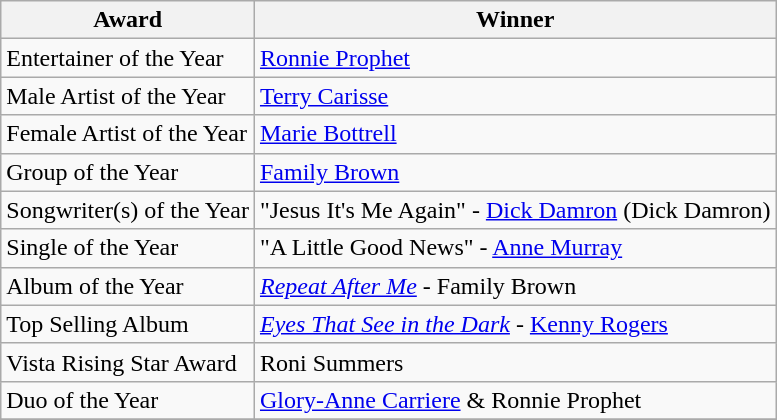<table class="wikitable">
<tr>
<th>Award</th>
<th>Winner</th>
</tr>
<tr>
<td>Entertainer of the Year</td>
<td><a href='#'>Ronnie Prophet</a></td>
</tr>
<tr>
<td>Male Artist of the Year</td>
<td><a href='#'>Terry Carisse</a></td>
</tr>
<tr>
<td>Female Artist of the Year</td>
<td><a href='#'>Marie Bottrell</a></td>
</tr>
<tr>
<td>Group of the Year</td>
<td><a href='#'>Family Brown</a></td>
</tr>
<tr>
<td>Songwriter(s) of the Year</td>
<td>"Jesus It's Me Again" - <a href='#'>Dick Damron</a> (Dick Damron)</td>
</tr>
<tr>
<td>Single of the Year</td>
<td>"A Little Good News" - <a href='#'>Anne Murray</a></td>
</tr>
<tr>
<td>Album of the Year</td>
<td><em><a href='#'>Repeat After Me</a></em> - Family Brown</td>
</tr>
<tr>
<td>Top Selling Album</td>
<td><em><a href='#'>Eyes That See in the Dark</a></em> - <a href='#'>Kenny Rogers</a></td>
</tr>
<tr>
<td>Vista Rising Star Award</td>
<td>Roni Summers</td>
</tr>
<tr>
<td>Duo of the Year</td>
<td><a href='#'>Glory-Anne Carriere</a> & Ronnie Prophet</td>
</tr>
<tr>
</tr>
</table>
